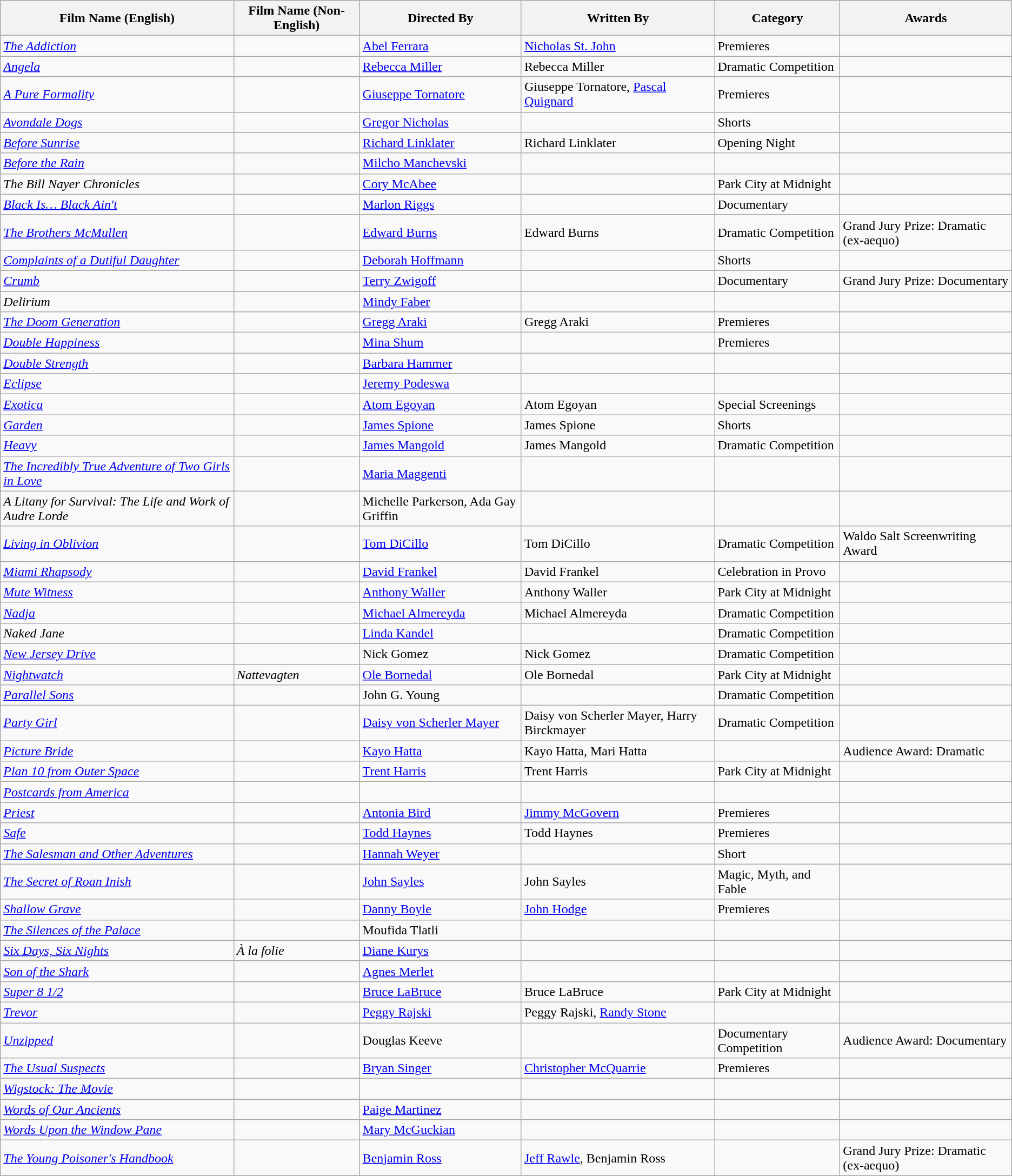<table class="wikitable">
<tr>
<th>Film Name (English)</th>
<th>Film Name (Non-English)</th>
<th>Directed By</th>
<th>Written By</th>
<th>Category</th>
<th>Awards</th>
</tr>
<tr>
<td><em><a href='#'>The Addiction</a></em></td>
<td></td>
<td><a href='#'>Abel Ferrara</a></td>
<td><a href='#'>Nicholas St. John</a></td>
<td>Premieres</td>
<td></td>
</tr>
<tr>
<td><em><a href='#'>Angela</a></em></td>
<td></td>
<td><a href='#'>Rebecca Miller</a></td>
<td>Rebecca Miller</td>
<td>Dramatic Competition</td>
<td></td>
</tr>
<tr>
<td><em><a href='#'>A Pure Formality</a></em></td>
<td></td>
<td><a href='#'>Giuseppe Tornatore</a></td>
<td>Giuseppe Tornatore, <a href='#'>Pascal Quignard</a></td>
<td>Premieres</td>
<td></td>
</tr>
<tr>
<td><em><a href='#'>Avondale Dogs</a></em></td>
<td></td>
<td><a href='#'>Gregor Nicholas</a></td>
<td></td>
<td>Shorts</td>
<td></td>
</tr>
<tr>
<td><em><a href='#'>Before Sunrise</a></em></td>
<td></td>
<td><a href='#'>Richard Linklater</a></td>
<td>Richard Linklater</td>
<td>Opening Night</td>
<td></td>
</tr>
<tr>
<td><em><a href='#'>Before the Rain</a></em></td>
<td></td>
<td><a href='#'>Milcho Manchevski</a></td>
<td></td>
<td></td>
<td></td>
</tr>
<tr>
<td><em>The Bill Nayer Chronicles</em></td>
<td></td>
<td><a href='#'>Cory McAbee</a></td>
<td></td>
<td>Park City at Midnight</td>
<td></td>
</tr>
<tr>
<td><em><a href='#'>Black Is… Black Ain't</a></em></td>
<td></td>
<td><a href='#'>Marlon Riggs</a></td>
<td></td>
<td>Documentary</td>
<td></td>
</tr>
<tr>
<td><em><a href='#'>The Brothers McMullen</a></em></td>
<td></td>
<td><a href='#'>Edward Burns</a></td>
<td>Edward Burns</td>
<td>Dramatic Competition</td>
<td>Grand Jury Prize: Dramatic (ex-aequo)</td>
</tr>
<tr>
<td><em><a href='#'>Complaints of a Dutiful Daughter</a></em></td>
<td></td>
<td><a href='#'>Deborah Hoffmann</a></td>
<td></td>
<td>Shorts</td>
<td></td>
</tr>
<tr>
<td><em><a href='#'>Crumb</a></em></td>
<td></td>
<td><a href='#'>Terry Zwigoff</a></td>
<td></td>
<td>Documentary</td>
<td>Grand Jury Prize: Documentary</td>
</tr>
<tr>
<td><em>Delirium</em></td>
<td></td>
<td><a href='#'>Mindy Faber</a></td>
<td></td>
<td></td>
<td></td>
</tr>
<tr>
<td><em><a href='#'>The Doom Generation</a></em></td>
<td></td>
<td><a href='#'>Gregg Araki</a></td>
<td>Gregg Araki</td>
<td>Premieres</td>
<td></td>
</tr>
<tr>
<td><em><a href='#'>Double Happiness</a></em></td>
<td></td>
<td><a href='#'>Mina Shum</a></td>
<td></td>
<td>Premieres</td>
<td></td>
</tr>
<tr>
<td><em><a href='#'>Double Strength</a></em></td>
<td></td>
<td><a href='#'>Barbara Hammer</a></td>
<td></td>
<td></td>
<td></td>
</tr>
<tr>
<td><em><a href='#'>Eclipse</a></em></td>
<td></td>
<td><a href='#'>Jeremy Podeswa</a></td>
<td></td>
<td></td>
<td></td>
</tr>
<tr>
<td><em><a href='#'>Exotica</a></em></td>
<td></td>
<td><a href='#'>Atom Egoyan</a></td>
<td>Atom Egoyan</td>
<td>Special Screenings</td>
<td></td>
</tr>
<tr>
<td><em><a href='#'>Garden</a></em></td>
<td></td>
<td><a href='#'>James Spione</a></td>
<td>James Spione</td>
<td>Shorts</td>
<td></td>
</tr>
<tr |->
<td><em><a href='#'>Heavy</a></em></td>
<td></td>
<td><a href='#'>James Mangold</a></td>
<td>James Mangold</td>
<td>Dramatic Competition</td>
<td></td>
</tr>
<tr>
<td><em><a href='#'>The Incredibly True Adventure of Two Girls in Love</a></em></td>
<td></td>
<td><a href='#'>Maria Maggenti</a></td>
<td></td>
<td></td>
<td></td>
</tr>
<tr>
<td><em>A Litany for Survival: The Life and Work of Audre Lorde</em></td>
<td></td>
<td>Michelle Parkerson, Ada Gay Griffin</td>
<td></td>
<td></td>
<td></td>
</tr>
<tr>
<td><em><a href='#'>Living in Oblivion</a></em></td>
<td></td>
<td><a href='#'>Tom DiCillo</a></td>
<td>Tom DiCillo</td>
<td>Dramatic Competition</td>
<td>Waldo Salt Screenwriting Award</td>
</tr>
<tr>
<td><em><a href='#'>Miami Rhapsody</a></em></td>
<td></td>
<td><a href='#'>David Frankel</a></td>
<td>David Frankel</td>
<td>Celebration in Provo</td>
<td></td>
</tr>
<tr>
<td><em><a href='#'>Mute Witness</a></em></td>
<td></td>
<td><a href='#'>Anthony Waller</a></td>
<td>Anthony Waller</td>
<td>Park City at Midnight</td>
<td></td>
</tr>
<tr>
<td><em><a href='#'>Nadja</a></em></td>
<td></td>
<td><a href='#'>Michael Almereyda</a></td>
<td>Michael Almereyda</td>
<td>Dramatic Competition</td>
<td></td>
</tr>
<tr>
<td><em>Naked Jane</em></td>
<td></td>
<td><a href='#'>Linda Kandel</a></td>
<td></td>
<td>Dramatic Competition</td>
<td></td>
</tr>
<tr>
<td><em><a href='#'>New Jersey Drive</a></em></td>
<td></td>
<td>Nick Gomez</td>
<td>Nick Gomez</td>
<td>Dramatic Competition</td>
<td></td>
</tr>
<tr>
<td><em><a href='#'>Nightwatch</a></em></td>
<td><em>Nattevagten</em></td>
<td><a href='#'>Ole Bornedal</a></td>
<td>Ole Bornedal</td>
<td>Park City at Midnight</td>
<td></td>
</tr>
<tr>
<td><em><a href='#'>Parallel Sons</a></em></td>
<td></td>
<td>John G. Young</td>
<td></td>
<td>Dramatic Competition</td>
<td></td>
</tr>
<tr>
<td><em><a href='#'>Party Girl</a></em></td>
<td></td>
<td><a href='#'>Daisy von Scherler Mayer</a></td>
<td>Daisy von Scherler Mayer, Harry Birckmayer</td>
<td>Dramatic Competition</td>
<td></td>
</tr>
<tr>
<td><em><a href='#'>Picture Bride</a></em></td>
<td></td>
<td><a href='#'>Kayo Hatta</a></td>
<td>Kayo Hatta, Mari Hatta</td>
<td></td>
<td>Audience Award: Dramatic</td>
</tr>
<tr>
<td><em><a href='#'>Plan 10 from Outer Space</a></em></td>
<td></td>
<td><a href='#'>Trent Harris</a></td>
<td>Trent Harris</td>
<td>Park City at Midnight</td>
<td></td>
</tr>
<tr>
<td><em><a href='#'>Postcards from America</a></em></td>
<td></td>
<td></td>
<td></td>
<td></td>
<td></td>
</tr>
<tr>
<td><em><a href='#'>Priest</a></em></td>
<td></td>
<td><a href='#'>Antonia Bird</a></td>
<td><a href='#'>Jimmy McGovern</a></td>
<td>Premieres</td>
<td></td>
</tr>
<tr>
<td><em><a href='#'>Safe</a></em></td>
<td></td>
<td><a href='#'>Todd Haynes</a></td>
<td>Todd Haynes</td>
<td>Premieres</td>
<td></td>
</tr>
<tr>
<td><em><a href='#'>The Salesman and Other Adventures</a></em></td>
<td></td>
<td><a href='#'>Hannah Weyer</a></td>
<td></td>
<td>Short</td>
<td></td>
</tr>
<tr>
<td><em><a href='#'>The Secret of Roan Inish</a></em></td>
<td></td>
<td><a href='#'>John Sayles</a></td>
<td>John Sayles</td>
<td>Magic, Myth, and Fable</td>
<td></td>
</tr>
<tr>
<td><em><a href='#'>Shallow Grave</a></em></td>
<td></td>
<td><a href='#'>Danny Boyle</a></td>
<td><a href='#'>John Hodge</a></td>
<td>Premieres</td>
<td></td>
</tr>
<tr>
<td><em><a href='#'>The Silences of the Palace</a></em></td>
<td></td>
<td>Moufida Tlatli</td>
<td></td>
<td></td>
<td></td>
</tr>
<tr>
<td><em><a href='#'>Six Days, Six Nights</a></em></td>
<td><em>À la folie</em></td>
<td><a href='#'>Diane Kurys</a></td>
<td></td>
<td></td>
<td></td>
</tr>
<tr>
<td><em><a href='#'>Son of the Shark</a></em></td>
<td></td>
<td><a href='#'>Agnes Merlet</a></td>
<td></td>
<td></td>
<td></td>
</tr>
<tr>
<td><em><a href='#'>Super 8 1/2</a></em></td>
<td></td>
<td><a href='#'>Bruce LaBruce</a></td>
<td>Bruce LaBruce</td>
<td>Park City at Midnight</td>
<td></td>
</tr>
<tr>
<td><em><a href='#'>Trevor</a></em></td>
<td></td>
<td><a href='#'>Peggy Rajski</a></td>
<td>Peggy Rajski, <a href='#'>Randy Stone</a></td>
<td></td>
<td></td>
</tr>
<tr>
<td><em><a href='#'>Unzipped</a></em></td>
<td></td>
<td>Douglas Keeve</td>
<td></td>
<td>Documentary Competition</td>
<td>Audience Award: Documentary</td>
</tr>
<tr>
<td><em><a href='#'>The Usual Suspects</a></em></td>
<td></td>
<td><a href='#'>Bryan Singer</a></td>
<td><a href='#'>Christopher McQuarrie</a></td>
<td>Premieres</td>
<td></td>
</tr>
<tr>
<td><em><a href='#'>Wigstock: The Movie</a></em></td>
<td></td>
<td></td>
<td></td>
<td></td>
<td></td>
</tr>
<tr>
<td><em><a href='#'>Words of Our Ancients</a></em></td>
<td></td>
<td><a href='#'>Paige Martinez</a></td>
<td></td>
<td></td>
<td></td>
</tr>
<tr>
<td><em><a href='#'>Words Upon the Window Pane</a></em></td>
<td></td>
<td><a href='#'>Mary McGuckian</a></td>
<td></td>
<td></td>
<td></td>
</tr>
<tr>
<td><em><a href='#'>The Young Poisoner's Handbook</a></em></td>
<td></td>
<td><a href='#'>Benjamin Ross</a></td>
<td><a href='#'>Jeff Rawle</a>, Benjamin Ross</td>
<td></td>
<td>Grand Jury Prize: Dramatic (ex-aequo)</td>
</tr>
</table>
